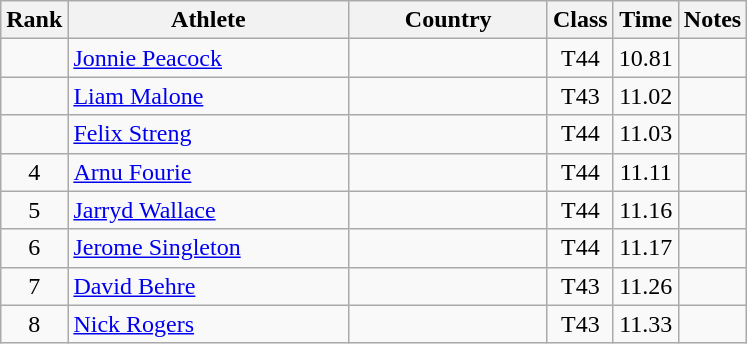<table class="wikitable sortable" style="text-align:center">
<tr>
<th>Rank</th>
<th style="width:180px">Athlete</th>
<th style="width:125px">Country</th>
<th>Class</th>
<th>Time</th>
<th>Notes</th>
</tr>
<tr>
<td></td>
<td style="text-align:left;"><a href='#'>Jonnie Peacock</a></td>
<td style="text-align:left;"></td>
<td>T44</td>
<td>10.81</td>
<td></td>
</tr>
<tr>
<td></td>
<td style="text-align:left;"><a href='#'>Liam Malone</a></td>
<td style="text-align:left;"></td>
<td>T43</td>
<td>11.02</td>
<td></td>
</tr>
<tr>
<td></td>
<td style="text-align:left;"><a href='#'>Felix Streng</a></td>
<td style="text-align:left;"></td>
<td>T44</td>
<td>11.03</td>
<td></td>
</tr>
<tr>
<td>4</td>
<td style="text-align:left;"><a href='#'>Arnu Fourie</a></td>
<td style="text-align:left;"></td>
<td>T44</td>
<td>11.11</td>
<td></td>
</tr>
<tr>
<td>5</td>
<td style="text-align:left;"><a href='#'>Jarryd Wallace</a></td>
<td style="text-align:left;"></td>
<td>T44</td>
<td>11.16</td>
<td></td>
</tr>
<tr>
<td>6</td>
<td style="text-align:left;"><a href='#'>Jerome Singleton</a></td>
<td style="text-align:left;"></td>
<td>T44</td>
<td>11.17</td>
<td></td>
</tr>
<tr>
<td>7</td>
<td style="text-align:left;"><a href='#'>David Behre</a></td>
<td style="text-align:left;"></td>
<td>T43</td>
<td>11.26</td>
<td></td>
</tr>
<tr>
<td>8</td>
<td style="text-align:left;"><a href='#'>Nick Rogers</a></td>
<td style="text-align:left;"></td>
<td>T43</td>
<td>11.33</td>
<td></td>
</tr>
</table>
